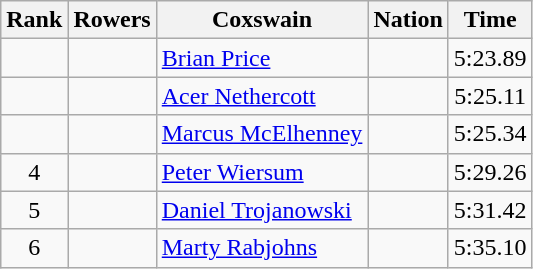<table class="wikitable sortable" style="text-align:center">
<tr>
<th>Rank</th>
<th>Rowers</th>
<th>Coxswain</th>
<th>Nation</th>
<th>Time</th>
</tr>
<tr>
<td></td>
<td></td>
<td align=left><a href='#'>Brian Price</a></td>
<td align=left></td>
<td>5:23.89</td>
</tr>
<tr>
<td></td>
<td></td>
<td align=left><a href='#'>Acer Nethercott</a></td>
<td align=left></td>
<td>5:25.11</td>
</tr>
<tr>
<td></td>
<td></td>
<td align=left><a href='#'>Marcus McElhenney</a></td>
<td align=left></td>
<td>5:25.34</td>
</tr>
<tr>
<td>4</td>
<td></td>
<td align=left><a href='#'>Peter Wiersum</a></td>
<td align=left></td>
<td>5:29.26</td>
</tr>
<tr>
<td>5</td>
<td></td>
<td align=left><a href='#'>Daniel Trojanowski</a></td>
<td align=left></td>
<td>5:31.42</td>
</tr>
<tr>
<td>6</td>
<td></td>
<td align=left><a href='#'>Marty Rabjohns</a></td>
<td align=left></td>
<td>5:35.10</td>
</tr>
</table>
